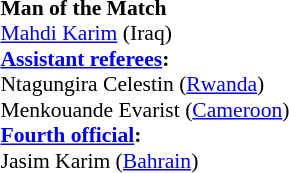<table width=50% style="font-size: 90%">
<tr>
<td><br><strong>Man of the Match</strong>
<br><a href='#'>Mahdi Karim</a> (Iraq)<br><strong><a href='#'>Assistant referees</a>:</strong>
<br>Ntagungira Celestin (<a href='#'>Rwanda</a>)
<br>Menkouande Evarist (<a href='#'>Cameroon</a>)
<br><strong><a href='#'>Fourth official</a>:</strong>
<br>Jasim Karim (<a href='#'>Bahrain</a>)</td>
</tr>
</table>
